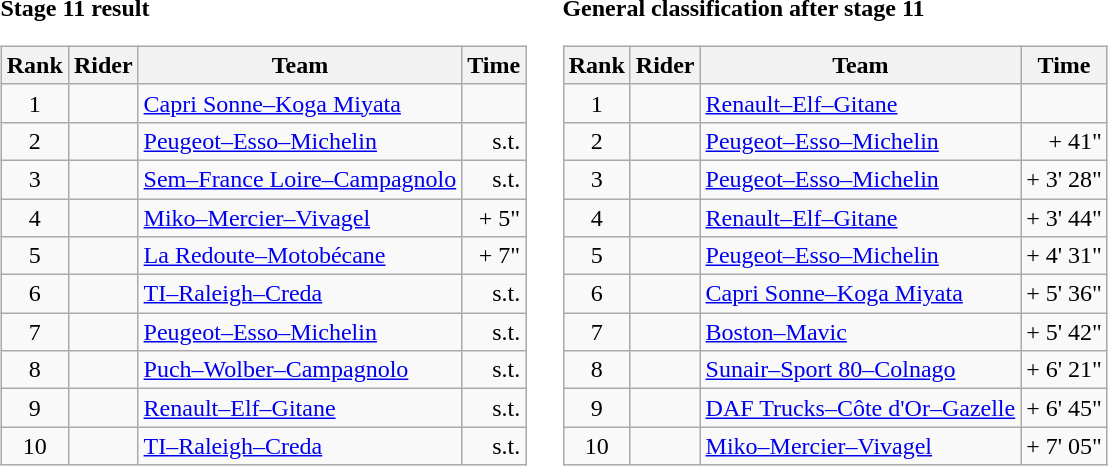<table>
<tr>
<td><strong>Stage 11 result</strong><br><table class="wikitable">
<tr>
<th scope="col">Rank</th>
<th scope="col">Rider</th>
<th scope="col">Team</th>
<th scope="col">Time</th>
</tr>
<tr>
<td style="text-align:center;">1</td>
<td></td>
<td><a href='#'>Capri Sonne–Koga Miyata</a></td>
<td style="text-align:right;"></td>
</tr>
<tr>
<td style="text-align:center;">2</td>
<td></td>
<td><a href='#'>Peugeot–Esso–Michelin</a></td>
<td style="text-align:right;">s.t.</td>
</tr>
<tr>
<td style="text-align:center;">3</td>
<td></td>
<td><a href='#'>Sem–France Loire–Campagnolo</a></td>
<td style="text-align:right;">s.t.</td>
</tr>
<tr>
<td style="text-align:center;">4</td>
<td></td>
<td><a href='#'>Miko–Mercier–Vivagel</a></td>
<td style="text-align:right;">+ 5"</td>
</tr>
<tr>
<td style="text-align:center;">5</td>
<td></td>
<td><a href='#'>La Redoute–Motobécane</a></td>
<td style="text-align:right;">+ 7"</td>
</tr>
<tr>
<td style="text-align:center;">6</td>
<td></td>
<td><a href='#'>TI–Raleigh–Creda</a></td>
<td style="text-align:right;">s.t.</td>
</tr>
<tr>
<td style="text-align:center;">7</td>
<td></td>
<td><a href='#'>Peugeot–Esso–Michelin</a></td>
<td style="text-align:right;">s.t.</td>
</tr>
<tr>
<td style="text-align:center;">8</td>
<td></td>
<td><a href='#'>Puch–Wolber–Campagnolo</a></td>
<td style="text-align:right;">s.t.</td>
</tr>
<tr>
<td style="text-align:center;">9</td>
<td></td>
<td><a href='#'>Renault–Elf–Gitane</a></td>
<td style="text-align:right;">s.t.</td>
</tr>
<tr>
<td style="text-align:center;">10</td>
<td></td>
<td><a href='#'>TI–Raleigh–Creda</a></td>
<td style="text-align:right;">s.t.</td>
</tr>
</table>
</td>
<td></td>
<td><strong>General classification after stage 11</strong><br><table class="wikitable">
<tr>
<th scope="col">Rank</th>
<th scope="col">Rider</th>
<th scope="col">Team</th>
<th scope="col">Time</th>
</tr>
<tr>
<td style="text-align:center;">1</td>
<td> </td>
<td><a href='#'>Renault–Elf–Gitane</a></td>
<td style="text-align:right;"></td>
</tr>
<tr>
<td style="text-align:center;">2</td>
<td></td>
<td><a href='#'>Peugeot–Esso–Michelin</a></td>
<td style="text-align:right;">+ 41"</td>
</tr>
<tr>
<td style="text-align:center;">3</td>
<td></td>
<td><a href='#'>Peugeot–Esso–Michelin</a></td>
<td style="text-align:right;">+ 3' 28"</td>
</tr>
<tr>
<td style="text-align:center;">4</td>
<td></td>
<td><a href='#'>Renault–Elf–Gitane</a></td>
<td style="text-align:right;">+ 3' 44"</td>
</tr>
<tr>
<td style="text-align:center;">5</td>
<td></td>
<td><a href='#'>Peugeot–Esso–Michelin</a></td>
<td style="text-align:right;">+ 4' 31"</td>
</tr>
<tr>
<td style="text-align:center;">6</td>
<td></td>
<td><a href='#'>Capri Sonne–Koga Miyata</a></td>
<td style="text-align:right;">+ 5' 36"</td>
</tr>
<tr>
<td style="text-align:center;">7</td>
<td></td>
<td><a href='#'>Boston–Mavic</a></td>
<td style="text-align:right;">+ 5' 42"</td>
</tr>
<tr>
<td style="text-align:center;">8</td>
<td></td>
<td><a href='#'>Sunair–Sport 80–Colnago</a></td>
<td style="text-align:right;">+ 6' 21"</td>
</tr>
<tr>
<td style="text-align:center;">9</td>
<td></td>
<td><a href='#'>DAF Trucks–Côte d'Or–Gazelle</a></td>
<td style="text-align:right;">+ 6' 45"</td>
</tr>
<tr>
<td style="text-align:center;">10</td>
<td></td>
<td><a href='#'>Miko–Mercier–Vivagel</a></td>
<td style="text-align:right;">+ 7' 05"</td>
</tr>
</table>
</td>
</tr>
</table>
